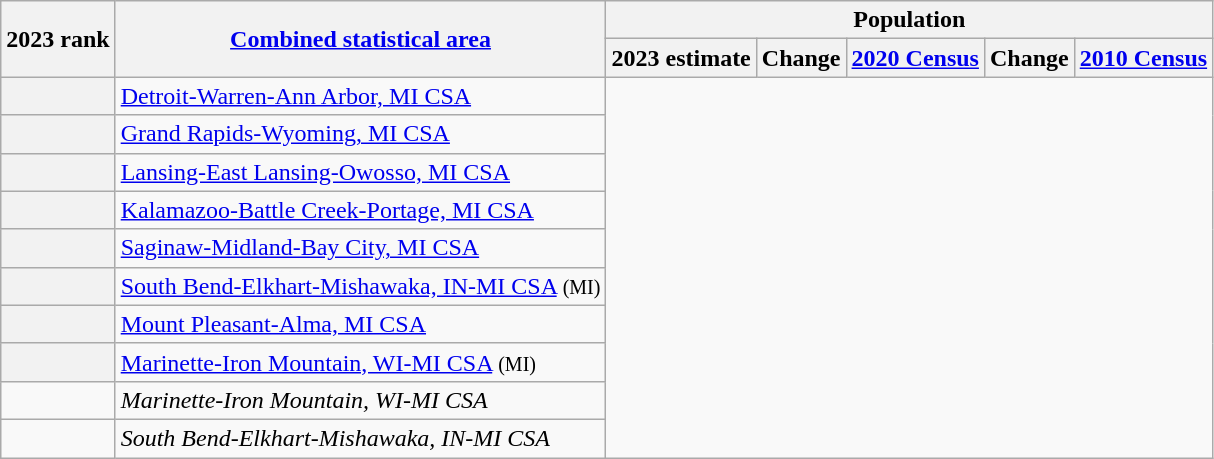<table class="wikitable sortable">
<tr>
<th scope=col rowspan=2>2023 rank</th>
<th scope=col rowspan=2><a href='#'>Combined statistical area</a></th>
<th colspan=5>Population</th>
</tr>
<tr>
<th scope=col>2023 estimate</th>
<th scope=col>Change</th>
<th scope=col><a href='#'>2020 Census</a></th>
<th scope=col>Change</th>
<th scope=col><a href='#'>2010 Census</a></th>
</tr>
<tr>
<th scope=row></th>
<td><a href='#'>Detroit-Warren-Ann Arbor, MI CSA</a><br></td>
</tr>
<tr>
<th scope=row></th>
<td><a href='#'>Grand Rapids-Wyoming, MI CSA</a><br></td>
</tr>
<tr>
<th scope=row></th>
<td><a href='#'>Lansing-East Lansing-Owosso, MI CSA</a><br></td>
</tr>
<tr>
<th scope=row></th>
<td><a href='#'>Kalamazoo-Battle Creek-Portage, MI CSA</a><br></td>
</tr>
<tr>
<th scope=row></th>
<td><a href='#'>Saginaw-Midland-Bay City, MI CSA</a><br></td>
</tr>
<tr>
<th scope=row></th>
<td><a href='#'>South Bend-Elkhart-Mishawaka, IN-MI CSA</a> <small>(MI)</small><br></td>
</tr>
<tr>
<th scope=row></th>
<td><a href='#'>Mount Pleasant-Alma, MI CSA</a><br></td>
</tr>
<tr>
<th scope=row></th>
<td><a href='#'>Marinette-Iron Mountain, WI-MI CSA</a> <small>(MI)</small><br></td>
</tr>
<tr>
<td></td>
<td><em><span>Marinette-Iron Mountain, WI-MI CSA</span></em><br></td>
</tr>
<tr>
<td></td>
<td><em><span>South Bend-Elkhart-Mishawaka, IN-MI CSA</span></em><br></td>
</tr>
</table>
